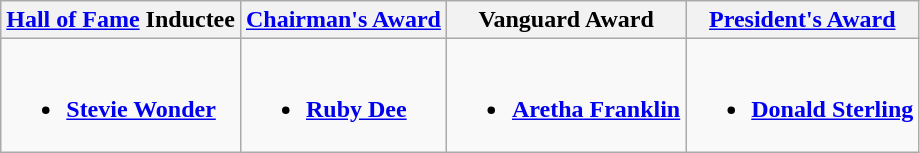<table class="wikitable">
<tr>
<th style="width=25%"><a href='#'>Hall of Fame</a> Inductee</th>
<th><a href='#'>Chairman's Award</a></th>
<th>Vanguard Award</th>
<th><a href='#'>President's Award</a></th>
</tr>
<tr>
<td style="vertical-align:top"><br><ul><li><strong><a href='#'>Stevie Wonder</a></strong></li></ul></td>
<td><br><ul><li><strong><a href='#'>Ruby Dee</a></strong></li></ul></td>
<td><br><ul><li><strong><a href='#'>Aretha Franklin</a></strong></li></ul></td>
<td><br><ul><li><strong><a href='#'>Donald Sterling</a></strong></li></ul></td>
</tr>
</table>
